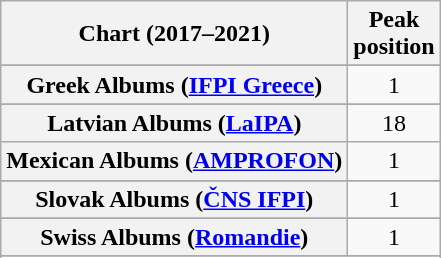<table class="wikitable sortable plainrowheaders" style="text-align:center">
<tr>
<th scope="col">Chart (2017–2021)</th>
<th scope="col">Peak<br>position</th>
</tr>
<tr>
</tr>
<tr>
</tr>
<tr>
</tr>
<tr>
</tr>
<tr>
</tr>
<tr>
</tr>
<tr>
</tr>
<tr>
</tr>
<tr>
</tr>
<tr>
</tr>
<tr>
</tr>
<tr>
</tr>
<tr>
</tr>
<tr>
<th scope="row">Greek Albums (<a href='#'>IFPI Greece</a>)</th>
<td>1</td>
</tr>
<tr>
</tr>
<tr>
</tr>
<tr>
</tr>
<tr>
</tr>
<tr>
<th scope="row">Latvian Albums (<a href='#'>LaIPA</a>)</th>
<td>18</td>
</tr>
<tr>
<th scope="row">Mexican Albums (<a href='#'>AMPROFON</a>)</th>
<td>1</td>
</tr>
<tr>
</tr>
<tr>
</tr>
<tr>
</tr>
<tr>
</tr>
<tr>
</tr>
<tr>
<th scope="row">Slovak Albums (<a href='#'>ČNS IFPI</a>)</th>
<td>1</td>
</tr>
<tr>
</tr>
<tr>
</tr>
<tr>
</tr>
<tr>
</tr>
<tr>
<th scope="row">Swiss Albums (<a href='#'>Romandie</a>)</th>
<td>1</td>
</tr>
<tr>
</tr>
<tr>
</tr>
<tr>
</tr>
<tr>
</tr>
<tr>
</tr>
</table>
